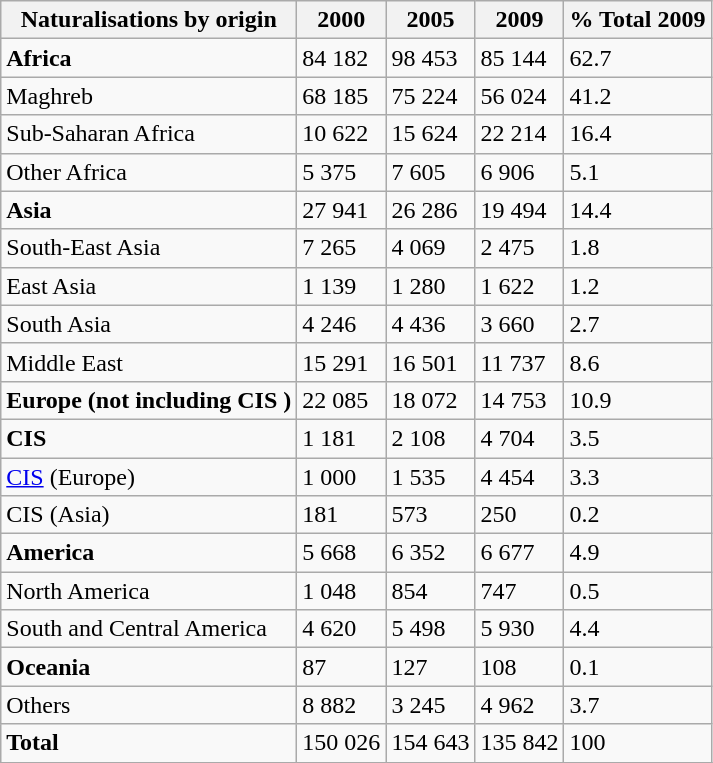<table class="wikitable sortable">
<tr>
<th>Naturalisations by origin</th>
<th>2000</th>
<th>2005</th>
<th>2009</th>
<th>% Total 2009</th>
</tr>
<tr>
<td style="font-weight:bold">Africa</td>
<td>84 182</td>
<td>98 453</td>
<td>85 144</td>
<td>62.7</td>
</tr>
<tr>
<td>Maghreb</td>
<td>68 185</td>
<td>75 224</td>
<td>56 024</td>
<td>41.2</td>
</tr>
<tr>
<td>Sub-Saharan Africa</td>
<td>10 622</td>
<td>15 624</td>
<td>22 214</td>
<td>16.4</td>
</tr>
<tr>
<td>Other Africa</td>
<td>5 375</td>
<td>7 605</td>
<td>6 906</td>
<td>5.1</td>
</tr>
<tr>
<td style="font-weight:bold">Asia</td>
<td>27 941</td>
<td>26 286</td>
<td>19 494</td>
<td>14.4</td>
</tr>
<tr>
<td>South-East Asia</td>
<td>7 265</td>
<td>4 069</td>
<td>2 475</td>
<td>1.8</td>
</tr>
<tr>
<td>East Asia</td>
<td>1 139</td>
<td>1 280</td>
<td>1 622</td>
<td>1.2</td>
</tr>
<tr>
<td>South Asia</td>
<td>4 246</td>
<td>4 436</td>
<td>3 660</td>
<td>2.7</td>
</tr>
<tr>
<td>Middle East</td>
<td>15 291</td>
<td>16 501</td>
<td>11 737</td>
<td>8.6</td>
</tr>
<tr>
<td style="font-weight:bold">Europe (not including CIS )</td>
<td>22 085</td>
<td>18 072</td>
<td>14 753</td>
<td>10.9</td>
</tr>
<tr>
<td style="font-weight:bold">CIS</td>
<td>1 181</td>
<td>2 108</td>
<td>4 704</td>
<td>3.5</td>
</tr>
<tr>
<td><a href='#'>CIS</a> (Europe)</td>
<td>1 000</td>
<td>1 535</td>
<td>4 454</td>
<td>3.3</td>
</tr>
<tr>
<td>CIS (Asia)</td>
<td>181</td>
<td>573</td>
<td>250</td>
<td>0.2</td>
</tr>
<tr>
<td style="font-weight:bold">America</td>
<td>5 668</td>
<td>6 352</td>
<td>6 677</td>
<td>4.9</td>
</tr>
<tr>
<td>North America</td>
<td>1 048</td>
<td>854</td>
<td>747</td>
<td>0.5</td>
</tr>
<tr>
<td>South and Central America</td>
<td>4 620</td>
<td>5 498</td>
<td>5 930</td>
<td>4.4</td>
</tr>
<tr>
<td style="font-weight:bold">Oceania</td>
<td>87</td>
<td>127</td>
<td>108</td>
<td>0.1</td>
</tr>
<tr>
<td>Others</td>
<td>8 882</td>
<td>3 245</td>
<td>4 962</td>
<td>3.7</td>
</tr>
<tr>
<td style="font-weight:bold">Total</td>
<td>150 026</td>
<td>154 643</td>
<td>135 842</td>
<td>100</td>
</tr>
<tr>
</tr>
</table>
